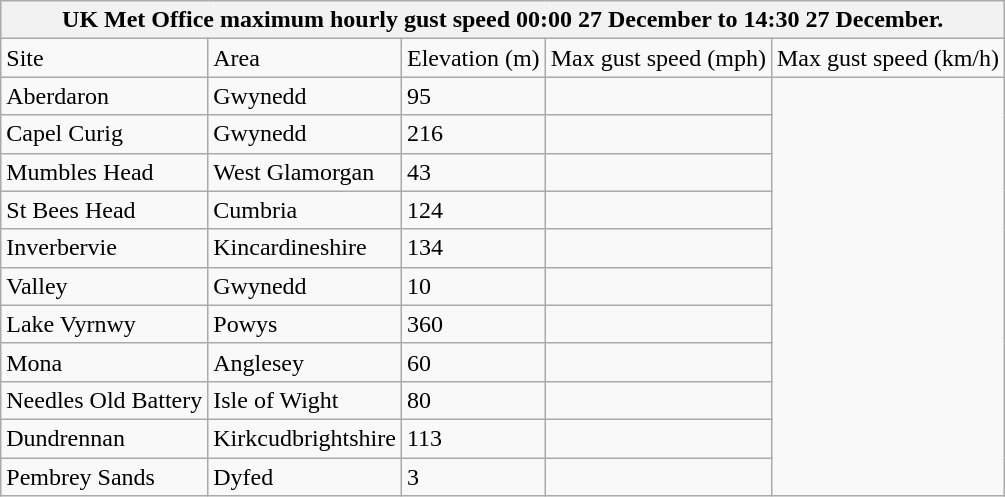<table class="wikitable collapsible collapsed">
<tr>
<th colspan="5">UK Met Office maximum hourly gust speed 00:00 27 December to 14:30 27 December.</th>
</tr>
<tr>
<td colspan="1">Site</td>
<td colspan="1">Area</td>
<td colspan="1">Elevation (m)</td>
<td colspan="1">Max gust speed (mph)</td>
<td colspan="1">Max gust speed (km/h)</td>
</tr>
<tr>
<td>Aberdaron</td>
<td>Gwynedd</td>
<td>95</td>
<td></td>
</tr>
<tr>
<td>Capel Curig</td>
<td>Gwynedd</td>
<td>216</td>
<td></td>
</tr>
<tr>
<td>Mumbles Head</td>
<td>West Glamorgan</td>
<td>43</td>
<td></td>
</tr>
<tr>
<td>St Bees Head</td>
<td>Cumbria</td>
<td>124</td>
<td></td>
</tr>
<tr>
<td>Inverbervie</td>
<td>Kincardineshire</td>
<td>134</td>
<td></td>
</tr>
<tr>
<td>Valley</td>
<td>Gwynedd</td>
<td>10</td>
<td></td>
</tr>
<tr>
<td>Lake Vyrnwy</td>
<td>Powys</td>
<td>360</td>
<td></td>
</tr>
<tr>
<td>Mona</td>
<td>Anglesey</td>
<td>60</td>
<td></td>
</tr>
<tr>
<td>Needles Old Battery</td>
<td>Isle of Wight</td>
<td>80</td>
<td></td>
</tr>
<tr>
<td>Dundrennan</td>
<td>Kirkcudbrightshire</td>
<td>113</td>
<td></td>
</tr>
<tr>
<td>Pembrey Sands</td>
<td>Dyfed</td>
<td>3</td>
<td></td>
</tr>
</table>
